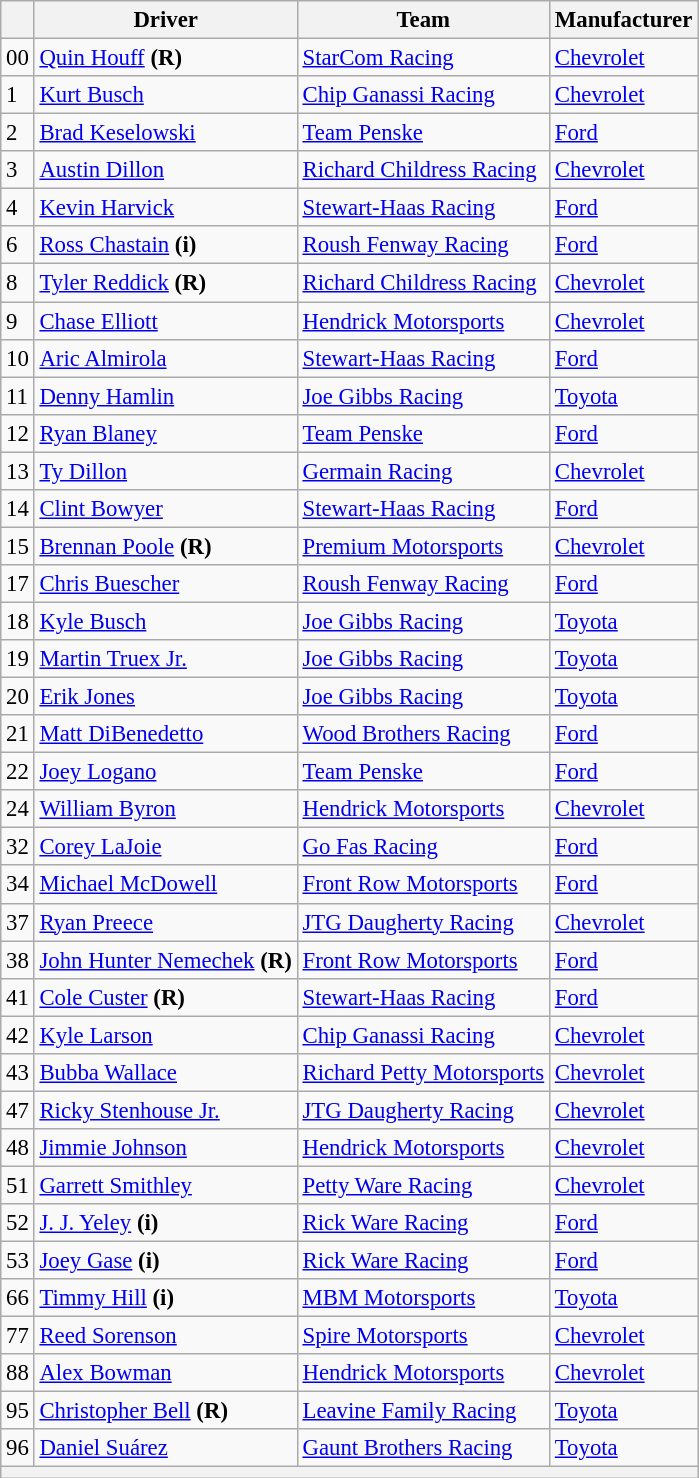<table class="wikitable" style="font-size:95%">
<tr>
<th></th>
<th>Driver</th>
<th>Team</th>
<th>Manufacturer</th>
</tr>
<tr>
<td>00</td>
<td><a href='#'>Quin Houff</a> <strong>(R)</strong></td>
<td><a href='#'>StarCom Racing</a></td>
<td><a href='#'>Chevrolet</a></td>
</tr>
<tr>
<td>1</td>
<td><a href='#'>Kurt Busch</a></td>
<td><a href='#'>Chip Ganassi Racing</a></td>
<td><a href='#'>Chevrolet</a></td>
</tr>
<tr>
<td>2</td>
<td><a href='#'>Brad Keselowski</a></td>
<td><a href='#'>Team Penske</a></td>
<td><a href='#'>Ford</a></td>
</tr>
<tr>
<td>3</td>
<td><a href='#'>Austin Dillon</a></td>
<td><a href='#'>Richard Childress Racing</a></td>
<td><a href='#'>Chevrolet</a></td>
</tr>
<tr>
<td>4</td>
<td><a href='#'>Kevin Harvick</a></td>
<td><a href='#'>Stewart-Haas Racing</a></td>
<td><a href='#'>Ford</a></td>
</tr>
<tr>
<td>6</td>
<td><a href='#'>Ross Chastain</a> <strong>(i)</strong></td>
<td><a href='#'>Roush Fenway Racing</a></td>
<td><a href='#'>Ford</a></td>
</tr>
<tr>
<td>8</td>
<td><a href='#'>Tyler Reddick</a> <strong>(R)</strong></td>
<td><a href='#'>Richard Childress Racing</a></td>
<td><a href='#'>Chevrolet</a></td>
</tr>
<tr>
<td>9</td>
<td><a href='#'>Chase Elliott</a></td>
<td><a href='#'>Hendrick Motorsports</a></td>
<td><a href='#'>Chevrolet</a></td>
</tr>
<tr>
<td>10</td>
<td><a href='#'>Aric Almirola</a></td>
<td><a href='#'>Stewart-Haas Racing</a></td>
<td><a href='#'>Ford</a></td>
</tr>
<tr>
<td>11</td>
<td><a href='#'>Denny Hamlin</a></td>
<td><a href='#'>Joe Gibbs Racing</a></td>
<td><a href='#'>Toyota</a></td>
</tr>
<tr>
<td>12</td>
<td><a href='#'>Ryan Blaney</a></td>
<td><a href='#'>Team Penske</a></td>
<td><a href='#'>Ford</a></td>
</tr>
<tr>
<td>13</td>
<td><a href='#'>Ty Dillon</a></td>
<td><a href='#'>Germain Racing</a></td>
<td><a href='#'>Chevrolet</a></td>
</tr>
<tr>
<td>14</td>
<td><a href='#'>Clint Bowyer</a></td>
<td><a href='#'>Stewart-Haas Racing</a></td>
<td><a href='#'>Ford</a></td>
</tr>
<tr>
<td>15</td>
<td><a href='#'>Brennan Poole</a> <strong>(R)</strong></td>
<td><a href='#'>Premium Motorsports</a></td>
<td><a href='#'>Chevrolet</a></td>
</tr>
<tr>
<td>17</td>
<td><a href='#'>Chris Buescher</a></td>
<td><a href='#'>Roush Fenway Racing</a></td>
<td><a href='#'>Ford</a></td>
</tr>
<tr>
<td>18</td>
<td><a href='#'>Kyle Busch</a></td>
<td><a href='#'>Joe Gibbs Racing</a></td>
<td><a href='#'>Toyota</a></td>
</tr>
<tr>
<td>19</td>
<td><a href='#'>Martin Truex Jr.</a></td>
<td><a href='#'>Joe Gibbs Racing</a></td>
<td><a href='#'>Toyota</a></td>
</tr>
<tr>
<td>20</td>
<td><a href='#'>Erik Jones</a></td>
<td><a href='#'>Joe Gibbs Racing</a></td>
<td><a href='#'>Toyota</a></td>
</tr>
<tr>
<td>21</td>
<td><a href='#'>Matt DiBenedetto</a></td>
<td><a href='#'>Wood Brothers Racing</a></td>
<td><a href='#'>Ford</a></td>
</tr>
<tr>
<td>22</td>
<td><a href='#'>Joey Logano</a></td>
<td><a href='#'>Team Penske</a></td>
<td><a href='#'>Ford</a></td>
</tr>
<tr>
<td>24</td>
<td><a href='#'>William Byron</a></td>
<td><a href='#'>Hendrick Motorsports</a></td>
<td><a href='#'>Chevrolet</a></td>
</tr>
<tr>
<td>32</td>
<td><a href='#'>Corey LaJoie</a></td>
<td><a href='#'>Go Fas Racing</a></td>
<td><a href='#'>Ford</a></td>
</tr>
<tr>
<td>34</td>
<td><a href='#'>Michael McDowell</a></td>
<td><a href='#'>Front Row Motorsports</a></td>
<td><a href='#'>Ford</a></td>
</tr>
<tr>
<td>37</td>
<td><a href='#'>Ryan Preece</a></td>
<td><a href='#'>JTG Daugherty Racing</a></td>
<td><a href='#'>Chevrolet</a></td>
</tr>
<tr>
<td>38</td>
<td><a href='#'>John Hunter Nemechek</a> <strong>(R)</strong></td>
<td><a href='#'>Front Row Motorsports</a></td>
<td><a href='#'>Ford</a></td>
</tr>
<tr>
<td>41</td>
<td><a href='#'>Cole Custer</a> <strong>(R)</strong></td>
<td><a href='#'>Stewart-Haas Racing</a></td>
<td><a href='#'>Ford</a></td>
</tr>
<tr>
<td>42</td>
<td><a href='#'>Kyle Larson</a></td>
<td><a href='#'>Chip Ganassi Racing</a></td>
<td><a href='#'>Chevrolet</a></td>
</tr>
<tr>
<td>43</td>
<td><a href='#'>Bubba Wallace</a></td>
<td><a href='#'>Richard Petty Motorsports</a></td>
<td><a href='#'>Chevrolet</a></td>
</tr>
<tr>
<td>47</td>
<td><a href='#'>Ricky Stenhouse Jr.</a></td>
<td><a href='#'>JTG Daugherty Racing</a></td>
<td><a href='#'>Chevrolet</a></td>
</tr>
<tr>
<td>48</td>
<td><a href='#'>Jimmie Johnson</a></td>
<td><a href='#'>Hendrick Motorsports</a></td>
<td><a href='#'>Chevrolet</a></td>
</tr>
<tr>
<td>51</td>
<td><a href='#'>Garrett Smithley</a></td>
<td><a href='#'>Petty Ware Racing</a></td>
<td><a href='#'>Chevrolet</a></td>
</tr>
<tr>
<td>52</td>
<td><a href='#'>J. J. Yeley</a> <strong>(i)</strong></td>
<td><a href='#'>Rick Ware Racing</a></td>
<td><a href='#'>Ford</a></td>
</tr>
<tr>
<td>53</td>
<td><a href='#'>Joey Gase</a> <strong>(i)</strong></td>
<td><a href='#'>Rick Ware Racing</a></td>
<td><a href='#'>Ford</a></td>
</tr>
<tr>
<td>66</td>
<td><a href='#'>Timmy Hill</a> <strong>(i)</strong></td>
<td><a href='#'>MBM Motorsports</a></td>
<td><a href='#'>Toyota</a></td>
</tr>
<tr>
<td>77</td>
<td><a href='#'>Reed Sorenson</a></td>
<td><a href='#'>Spire Motorsports</a></td>
<td><a href='#'>Chevrolet</a></td>
</tr>
<tr>
<td>88</td>
<td><a href='#'>Alex Bowman</a></td>
<td><a href='#'>Hendrick Motorsports</a></td>
<td><a href='#'>Chevrolet</a></td>
</tr>
<tr>
<td>95</td>
<td><a href='#'>Christopher Bell</a> <strong>(R)</strong></td>
<td><a href='#'>Leavine Family Racing</a></td>
<td><a href='#'>Toyota</a></td>
</tr>
<tr>
<td>96</td>
<td><a href='#'>Daniel Suárez</a></td>
<td><a href='#'>Gaunt Brothers Racing</a></td>
<td><a href='#'>Toyota</a></td>
</tr>
<tr>
<th colspan="4"></th>
</tr>
</table>
